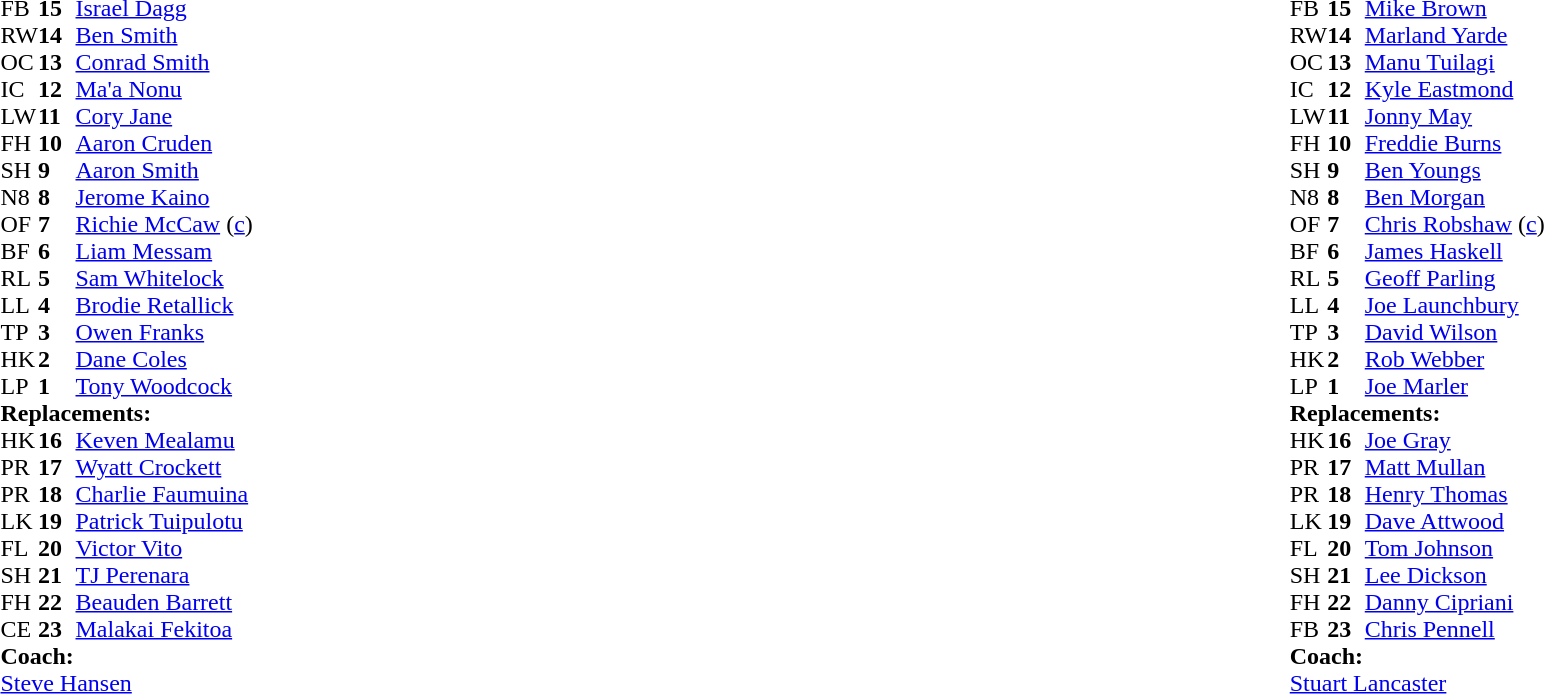<table style="width:100%;">
<tr>
<td style="vertical-align:top; width:50%"><br><table cellspacing="0" cellpadding="0">
<tr>
<th width="25"></th>
<th width="25"></th>
</tr>
<tr>
<td>FB</td>
<td><strong>15</strong></td>
<td><a href='#'>Israel Dagg</a></td>
<td></td>
<td></td>
</tr>
<tr>
<td>RW</td>
<td><strong>14</strong></td>
<td><a href='#'>Ben Smith</a></td>
</tr>
<tr>
<td>OC</td>
<td><strong>13</strong></td>
<td><a href='#'>Conrad Smith</a></td>
</tr>
<tr>
<td>IC</td>
<td><strong>12</strong></td>
<td><a href='#'>Ma'a Nonu</a></td>
<td></td>
<td></td>
</tr>
<tr>
<td>LW</td>
<td><strong>11</strong></td>
<td><a href='#'>Cory Jane</a></td>
</tr>
<tr>
<td>FH</td>
<td><strong>10</strong></td>
<td><a href='#'>Aaron Cruden</a></td>
</tr>
<tr>
<td>SH</td>
<td><strong>9</strong></td>
<td><a href='#'>Aaron Smith</a></td>
<td></td>
<td></td>
</tr>
<tr>
<td>N8</td>
<td><strong>8</strong></td>
<td><a href='#'>Jerome Kaino</a></td>
</tr>
<tr>
<td>OF</td>
<td><strong>7</strong></td>
<td><a href='#'>Richie McCaw</a> (<a href='#'>c</a>)</td>
</tr>
<tr>
<td>BF</td>
<td><strong>6</strong></td>
<td><a href='#'>Liam Messam</a></td>
<td></td>
<td></td>
</tr>
<tr>
<td>RL</td>
<td><strong>5</strong></td>
<td><a href='#'>Sam Whitelock</a></td>
</tr>
<tr>
<td>LL</td>
<td><strong>4</strong></td>
<td><a href='#'>Brodie Retallick</a></td>
</tr>
<tr>
<td>TP</td>
<td><strong>3</strong></td>
<td><a href='#'>Owen Franks</a></td>
<td></td>
<td></td>
</tr>
<tr>
<td>HK</td>
<td><strong>2</strong></td>
<td><a href='#'>Dane Coles</a></td>
<td></td>
<td></td>
</tr>
<tr>
<td>LP</td>
<td><strong>1</strong></td>
<td><a href='#'>Tony Woodcock</a></td>
<td></td>
<td></td>
</tr>
<tr>
<td colspan=3><strong>Replacements:</strong></td>
</tr>
<tr>
<td>HK</td>
<td><strong>16</strong></td>
<td><a href='#'>Keven Mealamu</a></td>
<td></td>
<td></td>
</tr>
<tr>
<td>PR</td>
<td><strong>17</strong></td>
<td><a href='#'>Wyatt Crockett</a></td>
<td></td>
<td></td>
</tr>
<tr>
<td>PR</td>
<td><strong>18</strong></td>
<td><a href='#'>Charlie Faumuina</a></td>
<td></td>
<td></td>
</tr>
<tr>
<td>LK</td>
<td><strong>19</strong></td>
<td><a href='#'>Patrick Tuipulotu</a></td>
</tr>
<tr>
<td>FL</td>
<td><strong>20</strong></td>
<td><a href='#'>Victor Vito</a></td>
<td></td>
<td></td>
</tr>
<tr>
<td>SH</td>
<td><strong>21</strong></td>
<td><a href='#'>TJ Perenara</a></td>
<td></td>
<td></td>
</tr>
<tr>
<td>FH</td>
<td><strong>22</strong></td>
<td><a href='#'>Beauden Barrett</a></td>
<td></td>
<td></td>
</tr>
<tr>
<td>CE</td>
<td><strong>23</strong></td>
<td><a href='#'>Malakai Fekitoa</a></td>
<td></td>
<td></td>
</tr>
<tr>
<td colspan=3><strong>Coach:</strong></td>
</tr>
<tr>
<td colspan="4"> <a href='#'>Steve Hansen</a></td>
</tr>
</table>
</td>
<td style="vertical-align:top; width:50%"><br><table cellspacing="0" cellpadding="0" style="margin:auto">
<tr>
<th width="25"></th>
<th width="25"></th>
</tr>
<tr>
<td>FB</td>
<td><strong>15</strong></td>
<td><a href='#'>Mike Brown</a></td>
</tr>
<tr>
<td>RW</td>
<td><strong>14</strong></td>
<td><a href='#'>Marland Yarde</a></td>
<td></td>
</tr>
<tr>
<td>OC</td>
<td><strong>13</strong></td>
<td><a href='#'>Manu Tuilagi</a></td>
</tr>
<tr>
<td>IC</td>
<td><strong>12</strong></td>
<td><a href='#'>Kyle Eastmond</a></td>
</tr>
<tr>
<td>LW</td>
<td><strong>11</strong></td>
<td><a href='#'>Jonny May</a></td>
<td></td>
<td></td>
</tr>
<tr>
<td>FH</td>
<td><strong>10</strong></td>
<td><a href='#'>Freddie Burns</a></td>
<td></td>
<td></td>
</tr>
<tr>
<td>SH</td>
<td><strong>9</strong></td>
<td><a href='#'>Ben Youngs</a></td>
<td></td>
<td></td>
</tr>
<tr>
<td>N8</td>
<td><strong>8</strong></td>
<td><a href='#'>Ben Morgan</a></td>
</tr>
<tr>
<td>OF</td>
<td><strong>7</strong></td>
<td><a href='#'>Chris Robshaw</a> (<a href='#'>c</a>)</td>
</tr>
<tr>
<td>BF</td>
<td><strong>6</strong></td>
<td><a href='#'>James Haskell</a></td>
<td></td>
<td></td>
</tr>
<tr>
<td>RL</td>
<td><strong>5</strong></td>
<td><a href='#'>Geoff Parling</a></td>
</tr>
<tr>
<td>LL</td>
<td><strong>4</strong></td>
<td><a href='#'>Joe Launchbury</a></td>
<td></td>
<td></td>
</tr>
<tr>
<td>TP</td>
<td><strong>3</strong></td>
<td><a href='#'>David Wilson</a></td>
<td></td>
<td></td>
</tr>
<tr>
<td>HK</td>
<td><strong>2</strong></td>
<td><a href='#'>Rob Webber</a></td>
<td></td>
<td></td>
</tr>
<tr>
<td>LP</td>
<td><strong>1</strong></td>
<td><a href='#'>Joe Marler</a></td>
</tr>
<tr>
<td colspan=3><strong>Replacements:</strong></td>
</tr>
<tr>
<td>HK</td>
<td><strong>16</strong></td>
<td><a href='#'>Joe Gray</a></td>
<td></td>
<td></td>
</tr>
<tr>
<td>PR</td>
<td><strong>17</strong></td>
<td><a href='#'>Matt Mullan</a></td>
</tr>
<tr>
<td>PR</td>
<td><strong>18</strong></td>
<td><a href='#'>Henry Thomas</a></td>
<td></td>
<td></td>
</tr>
<tr>
<td>LK</td>
<td><strong>19</strong></td>
<td><a href='#'>Dave Attwood</a></td>
<td></td>
<td></td>
</tr>
<tr>
<td>FL</td>
<td><strong>20</strong></td>
<td><a href='#'>Tom Johnson</a></td>
<td></td>
<td></td>
</tr>
<tr>
<td>SH</td>
<td><strong>21</strong></td>
<td><a href='#'>Lee Dickson</a></td>
<td></td>
<td></td>
</tr>
<tr>
<td>FH</td>
<td><strong>22</strong></td>
<td><a href='#'>Danny Cipriani</a></td>
<td></td>
<td></td>
</tr>
<tr>
<td>FB</td>
<td><strong>23</strong></td>
<td><a href='#'>Chris Pennell</a></td>
<td></td>
<td></td>
</tr>
<tr>
<td colspan=3><strong>Coach:</strong></td>
</tr>
<tr>
<td colspan="4"> <a href='#'>Stuart Lancaster</a></td>
</tr>
</table>
</td>
</tr>
</table>
